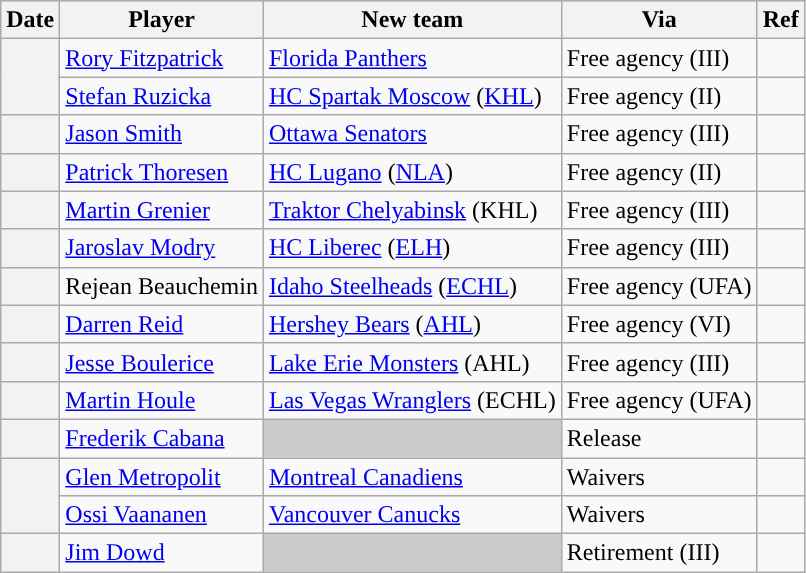<table class="wikitable plainrowheaders">
<tr style="background:#ddd; text-align:center;">
<th>Date</th>
<th>Player</th>
<th>New team</th>
<th>Via</th>
<th>Ref</th>
</tr>
<tr>
<th scope="row" rowspan=2></th>
<td><a href='#'>Rory Fitzpatrick</a></td>
<td><a href='#'>Florida Panthers</a></td>
<td>Free agency (III)</td>
<td></td>
</tr>
<tr>
<td><a href='#'>Stefan Ruzicka</a></td>
<td><a href='#'>HC Spartak Moscow</a> (<a href='#'>KHL</a>)</td>
<td>Free agency (II)</td>
<td></td>
</tr>
<tr>
<th scope="row"></th>
<td><a href='#'>Jason Smith</a></td>
<td><a href='#'>Ottawa Senators</a></td>
<td>Free agency (III)</td>
<td></td>
</tr>
<tr>
<th scope="row"></th>
<td><a href='#'>Patrick Thoresen</a></td>
<td><a href='#'>HC Lugano</a> (<a href='#'>NLA</a>)</td>
<td>Free agency (II)</td>
<td></td>
</tr>
<tr>
<th scope="row"></th>
<td><a href='#'>Martin Grenier</a></td>
<td><a href='#'>Traktor Chelyabinsk</a> (KHL)</td>
<td>Free agency (III)</td>
<td></td>
</tr>
<tr>
<th scope="row"></th>
<td><a href='#'>Jaroslav Modry</a></td>
<td><a href='#'>HC Liberec</a> (<a href='#'>ELH</a>)</td>
<td>Free agency (III)</td>
<td></td>
</tr>
<tr>
<th scope="row"></th>
<td>Rejean Beauchemin</td>
<td><a href='#'>Idaho Steelheads</a> (<a href='#'>ECHL</a>)</td>
<td>Free agency (UFA)</td>
<td></td>
</tr>
<tr>
<th scope="row"></th>
<td><a href='#'>Darren Reid</a></td>
<td><a href='#'>Hershey Bears</a> (<a href='#'>AHL</a>)</td>
<td>Free agency (VI)</td>
<td></td>
</tr>
<tr>
<th scope="row"></th>
<td><a href='#'>Jesse Boulerice</a></td>
<td><a href='#'>Lake Erie Monsters</a> (AHL)</td>
<td>Free agency (III)</td>
<td></td>
</tr>
<tr>
<th scope="row"></th>
<td><a href='#'>Martin Houle</a></td>
<td><a href='#'>Las Vegas Wranglers</a> (ECHL)</td>
<td>Free agency (UFA)</td>
<td></td>
</tr>
<tr>
<th scope="row"></th>
<td><a href='#'>Frederik Cabana</a></td>
<td style="background:#ccc"></td>
<td>Release</td>
<td></td>
</tr>
<tr>
<th scope="row" rowspan=2></th>
<td><a href='#'>Glen Metropolit</a></td>
<td><a href='#'>Montreal Canadiens</a></td>
<td>Waivers</td>
<td></td>
</tr>
<tr>
<td><a href='#'>Ossi Vaananen</a></td>
<td><a href='#'>Vancouver Canucks</a></td>
<td>Waivers</td>
<td></td>
</tr>
<tr>
<th scope="row"></th>
<td><a href='#'>Jim Dowd</a></td>
<td style="background:#ccc"></td>
<td>Retirement (III)</td>
<td></td>
</tr>
</table>
